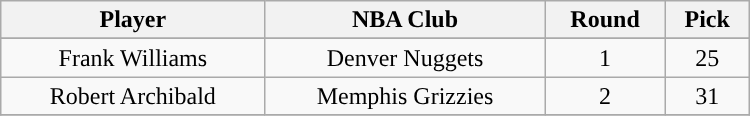<table class="wikitable" width="500">
<tr>
<th>Player</th>
<th>NBA Club</th>
<th>Round</th>
<th>Pick</th>
</tr>
<tr>
</tr>
<tr align="center" bgcolor="">
<td>Frank Williams</td>
<td>Denver Nuggets</td>
<td>1</td>
<td>25</td>
</tr>
<tr align="center" bgcolor="">
<td>Robert Archibald</td>
<td>Memphis Grizzies</td>
<td>2</td>
<td>31</td>
</tr>
<tr align="center" bgcolor="">
</tr>
</table>
